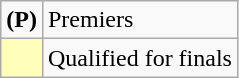<table class=wikitable>
<tr>
<td><strong>(P)</strong></td>
<td>Premiers</td>
</tr>
<tr>
<td bgcolor=FFFFBB></td>
<td>Qualified for finals</td>
</tr>
</table>
